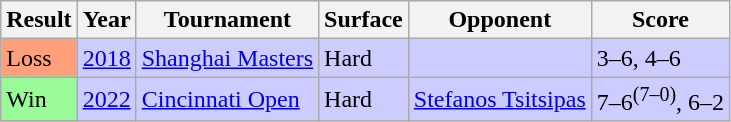<table class="sortable wikitable">
<tr>
<th>Result</th>
<th>Year</th>
<th>Tournament</th>
<th>Surface</th>
<th>Opponent</th>
<th class="unsortable">Score</th>
</tr>
<tr style="background:#ccccff;">
<td bgcolor=ffa07a>Loss</td>
<td><a href='#'>2018</a></td>
<td><a href='#'>Shanghai Masters</a></td>
<td>Hard</td>
<td> </td>
<td>3–6, 4–6</td>
</tr>
<tr style="background:#ccccff;">
<td bgcolor=98fb98>Win</td>
<td><a href='#'>2022</a></td>
<td><a href='#'>Cincinnati Open</a></td>
<td>Hard</td>
<td> <a href='#'>Stefanos Tsitsipas</a></td>
<td>7–6<sup>(7–0)</sup>, 6–2</td>
</tr>
</table>
